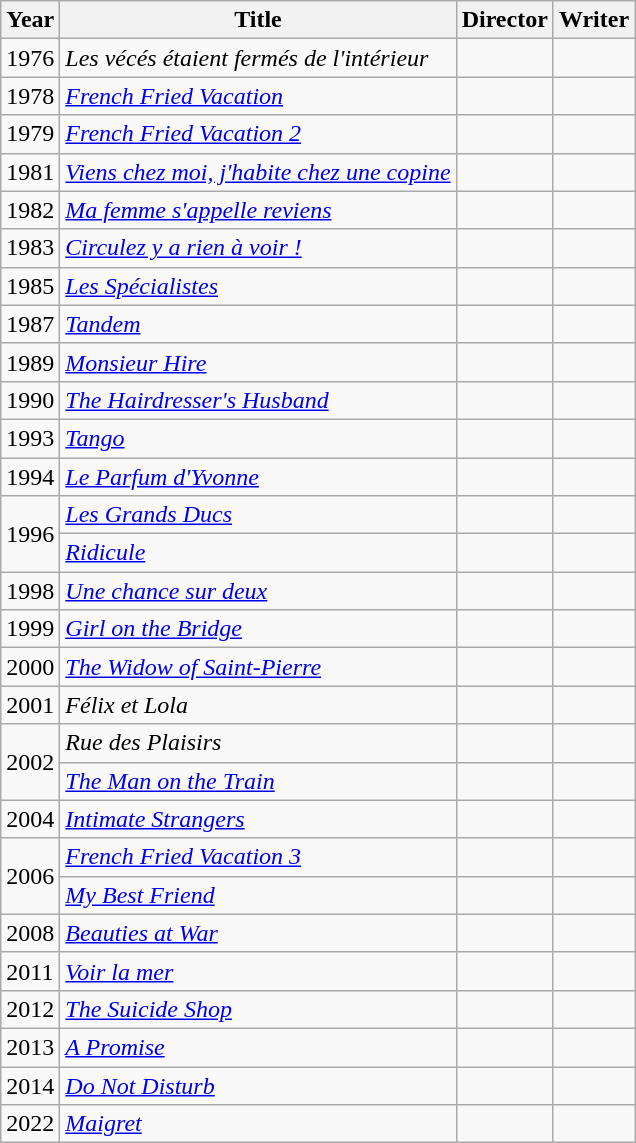<table class="wikitable">
<tr>
<th>Year</th>
<th>Title</th>
<th>Director</th>
<th>Writer</th>
</tr>
<tr>
<td>1976</td>
<td><em>Les vécés étaient fermés de l'intérieur</em></td>
<td></td>
<td></td>
</tr>
<tr>
<td>1978</td>
<td><em><a href='#'>French Fried Vacation</a></em></td>
<td></td>
<td></td>
</tr>
<tr>
<td>1979</td>
<td><em><a href='#'>French Fried Vacation 2</a></em></td>
<td></td>
<td></td>
</tr>
<tr>
<td>1981</td>
<td><em><a href='#'>Viens chez moi, j'habite chez une copine</a></em></td>
<td></td>
<td></td>
</tr>
<tr>
<td>1982</td>
<td><em><a href='#'>Ma femme s'appelle reviens</a></em></td>
<td></td>
<td></td>
</tr>
<tr>
<td>1983</td>
<td><em><a href='#'>Circulez y a rien à voir !</a></em></td>
<td></td>
<td></td>
</tr>
<tr>
<td>1985</td>
<td><em><a href='#'>Les Spécialistes</a></em></td>
<td></td>
<td></td>
</tr>
<tr>
<td>1987</td>
<td><em><a href='#'>Tandem</a></em></td>
<td></td>
<td></td>
</tr>
<tr>
<td>1989</td>
<td><em><a href='#'>Monsieur Hire</a></em></td>
<td></td>
<td></td>
</tr>
<tr>
<td>1990</td>
<td><em><a href='#'>The Hairdresser's Husband</a></em></td>
<td></td>
<td></td>
</tr>
<tr>
<td>1993</td>
<td><em><a href='#'>Tango</a></em></td>
<td></td>
<td></td>
</tr>
<tr>
<td>1994</td>
<td><em><a href='#'>Le Parfum d'Yvonne</a></em></td>
<td></td>
<td></td>
</tr>
<tr>
<td rowspan=2>1996</td>
<td><em><a href='#'>Les Grands Ducs</a></em></td>
<td></td>
<td></td>
</tr>
<tr>
<td><em><a href='#'>Ridicule</a></em></td>
<td></td>
<td></td>
</tr>
<tr>
<td>1998</td>
<td><em><a href='#'>Une chance sur deux</a></em></td>
<td></td>
<td></td>
</tr>
<tr>
<td>1999</td>
<td><em><a href='#'>Girl on the Bridge</a></em></td>
<td></td>
<td></td>
</tr>
<tr>
<td>2000</td>
<td><em><a href='#'>The Widow of Saint-Pierre</a></em></td>
<td></td>
<td></td>
</tr>
<tr>
<td>2001</td>
<td><em>Félix et Lola</em></td>
<td></td>
<td></td>
</tr>
<tr>
<td rowspan=2>2002</td>
<td><em>Rue des Plaisirs</em></td>
<td></td>
<td></td>
</tr>
<tr n'existe pas Éd. Michel, 2003>
<td><em><a href='#'>The Man on the Train</a></em></td>
<td></td>
<td></td>
</tr>
<tr>
<td>2004</td>
<td><em><a href='#'>Intimate Strangers</a></em></td>
<td></td>
<td></td>
</tr>
<tr>
<td rowspan=2>2006</td>
<td><em><a href='#'>French Fried Vacation 3</a></em></td>
<td></td>
<td></td>
</tr>
<tr>
<td><em><a href='#'>My Best Friend</a></em></td>
<td></td>
<td></td>
</tr>
<tr>
<td>2008</td>
<td><em><a href='#'>Beauties at War</a></em></td>
<td></td>
<td></td>
</tr>
<tr>
<td>2011</td>
<td><em><a href='#'>Voir la mer</a></em></td>
<td></td>
<td></td>
</tr>
<tr>
<td>2012</td>
<td><em><a href='#'>The Suicide Shop</a></em></td>
<td></td>
<td></td>
</tr>
<tr>
<td>2013</td>
<td><em><a href='#'>A Promise</a></em></td>
<td></td>
<td></td>
</tr>
<tr>
<td>2014</td>
<td><em><a href='#'>Do Not Disturb</a></em></td>
<td></td>
<td></td>
</tr>
<tr>
<td>2022</td>
<td><em><a href='#'>Maigret</a></em></td>
<td></td>
<td></td>
</tr>
</table>
